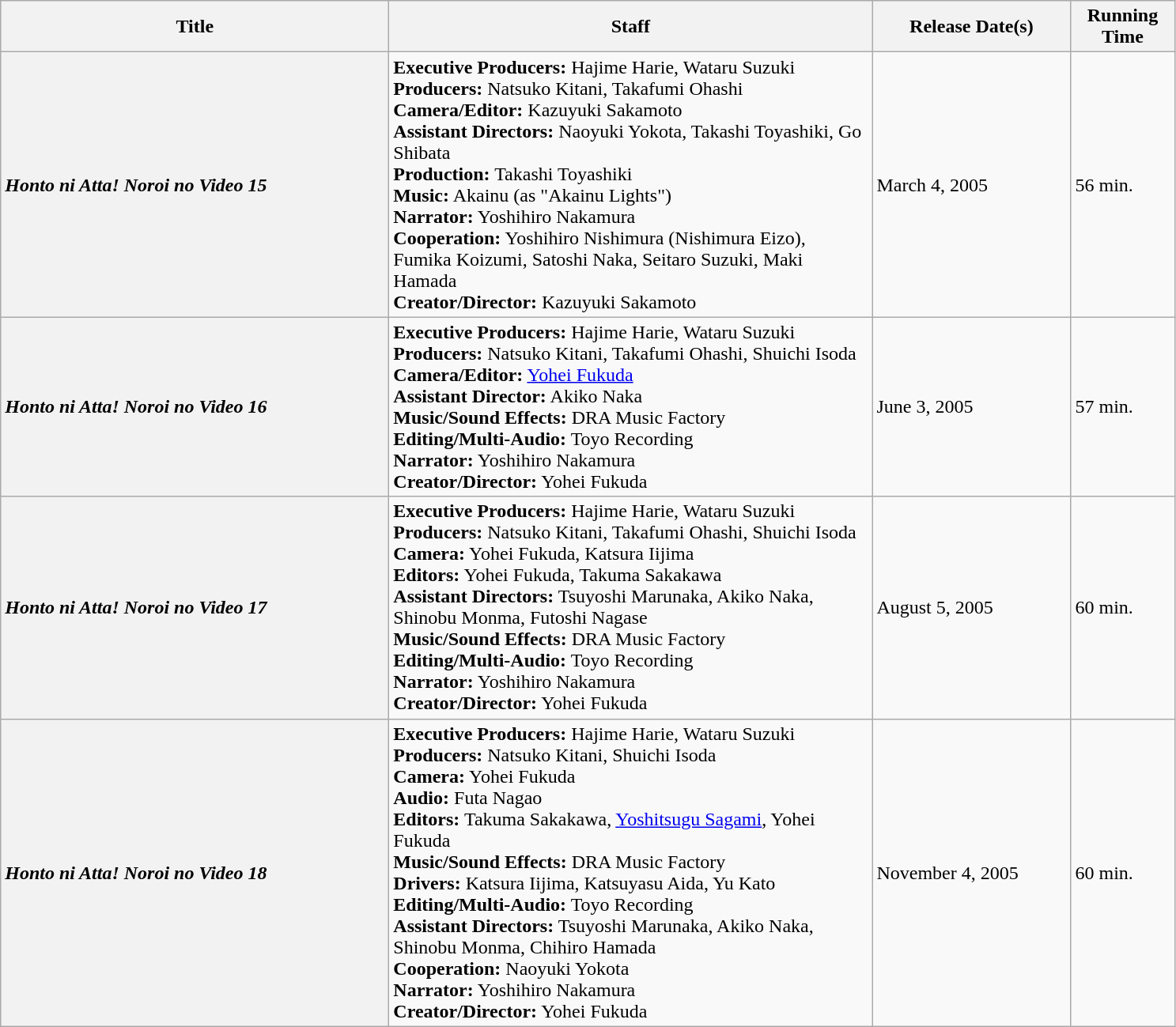<table class="wikitable mw-collapsible mw-collapsed">
<tr>
<th style=width:20.0em>Title</th>
<th style="width:25.0em">Staff</th>
<th style="width:10.0em">Release Date(s)</th>
<th style="width:5.0em">Running Time</th>
</tr>
<tr>
<th style="text-align:left"><em>Honto ni Atta! Noroi no Video 15</em></th>
<td><strong>Executive Producers:</strong> Hajime Harie, Wataru Suzuki<br><strong>Producers:</strong> Natsuko Kitani, Takafumi Ohashi<br><strong>Camera/Editor:</strong> Kazuyuki Sakamoto<br><strong>Assistant Directors:</strong> Naoyuki Yokota, Takashi Toyashiki, Go Shibata<br><strong>Production:</strong> Takashi Toyashiki<br><strong>Music:</strong> <span>Aka</span>inu (as "<span>Aka</span>inu Lights")<br><strong>Narrator:</strong> Yoshihiro Nakamura<br><strong>Cooperation:</strong> Yoshihiro Nishimura (Nishimura Eizo), Fumika Koizumi, Satoshi Naka, Seitaro Suzuki, Maki Hamada<br><strong>Creator/Director:</strong> Kazuyuki Sakamoto</td>
<td>March 4, 2005</td>
<td>56 min.</td>
</tr>
<tr>
<th style="text-align:left"><em>Honto ni Atta! Noroi no Video 16</em></th>
<td><strong>Executive Producers:</strong> Hajime Harie, Wataru Suzuki<br><strong>Producers:</strong> Natsuko Kitani, Takafumi Ohashi, Shuichi Isoda<br><strong>Camera/Editor:</strong> <a href='#'>Yohei Fukuda</a><br><strong>Assistant Director:</strong> Akiko Naka<br><strong>Music/Sound Effects:</strong> DRA Music Factory<br><strong>Editing/Multi-Audio:</strong> Toyo Recording<br><strong>Narrator:</strong> Yoshihiro Nakamura<br><strong>Creator/Director:</strong> Yohei Fukuda</td>
<td>June 3, 2005</td>
<td>57 min.</td>
</tr>
<tr>
<th style="text-align:left"><em>Honto ni Atta! Noroi no Video 17</em></th>
<td><strong>Executive Producers:</strong> Hajime Harie, Wataru Suzuki<br><strong>Producers:</strong> Natsuko Kitani, Takafumi Ohashi, Shuichi Isoda<br><strong>Camera:</strong> Yohei Fukuda, Katsura Iijima<br><strong>Editors:</strong> Yohei Fukuda, Takuma Sakakawa<br><strong>Assistant Directors:</strong> Tsuyoshi Marunaka, Akiko Naka, Shinobu Monma, Futoshi Nagase<br><strong>Music/Sound Effects:</strong> DRA Music Factory<br><strong>Editing/Multi-Audio:</strong> Toyo Recording<br><strong>Narrator:</strong> Yoshihiro Nakamura<br><strong>Creator/Director:</strong> Yohei Fukuda</td>
<td>August 5, 2005</td>
<td>60 min.</td>
</tr>
<tr>
<th style="text-align:left"><em>Honto ni Atta! Noroi no Video 18</em></th>
<td><strong>Executive Producers:</strong> Hajime Harie, Wataru Suzuki<br><strong>Producers:</strong> Natsuko Kitani, Shuichi Isoda<br><strong>Camera:</strong> Yohei Fukuda<br><strong>Audio:</strong> Futa Nagao<br><strong>Editors:</strong> Takuma Sakakawa, <a href='#'>Yoshitsugu Sagami</a>, Yohei Fukuda<br><strong>Music/Sound Effects:</strong> DRA Music Factory<br><strong>Drivers:</strong> Katsura Iijima, Katsuyasu Aida, Yu Kato<br><strong>Editing/Multi-Audio:</strong> Toyo Recording<br><strong>Assistant Directors:</strong> Tsuyoshi Marunaka, Akiko Naka, Shinobu Monma, Chihiro Hamada<br><strong>Cooperation:</strong> Naoyuki Yokota<br><strong>Narrator:</strong> Yoshihiro Nakamura<br><strong>Creator/Director:</strong> Yohei Fukuda</td>
<td>November 4, 2005</td>
<td>60 min.</td>
</tr>
</table>
